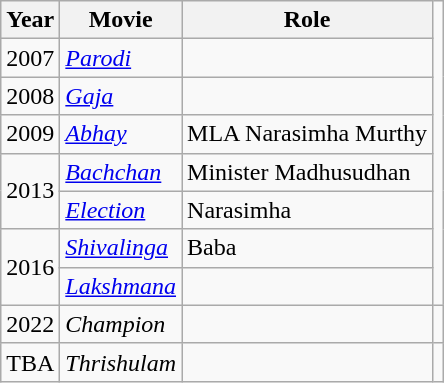<table class="wikitable">
<tr>
<th>Year</th>
<th>Movie</th>
<th>Role</th>
</tr>
<tr>
<td>2007</td>
<td><em><a href='#'>Parodi</a></em></td>
<td></td>
</tr>
<tr>
<td>2008</td>
<td><em><a href='#'>Gaja</a></em></td>
<td></td>
</tr>
<tr>
<td>2009</td>
<td><em><a href='#'>Abhay</a></em></td>
<td>MLA Narasimha Murthy</td>
</tr>
<tr>
<td rowspan="2">2013</td>
<td><em><a href='#'>Bachchan</a></em></td>
<td>Minister Madhusudhan</td>
</tr>
<tr>
<td><em><a href='#'>Election</a></em></td>
<td>Narasimha</td>
</tr>
<tr>
<td rowspan="2">2016</td>
<td><em><a href='#'>Shivalinga</a></em></td>
<td>Baba</td>
</tr>
<tr>
<td><em><a href='#'>Lakshmana</a></em></td>
<td></td>
</tr>
<tr>
<td>2022</td>
<td><em>Champion</em></td>
<td></td>
<td></td>
</tr>
<tr>
<td>TBA</td>
<td><em>Thrishulam</em></td>
<td></td>
</tr>
</table>
